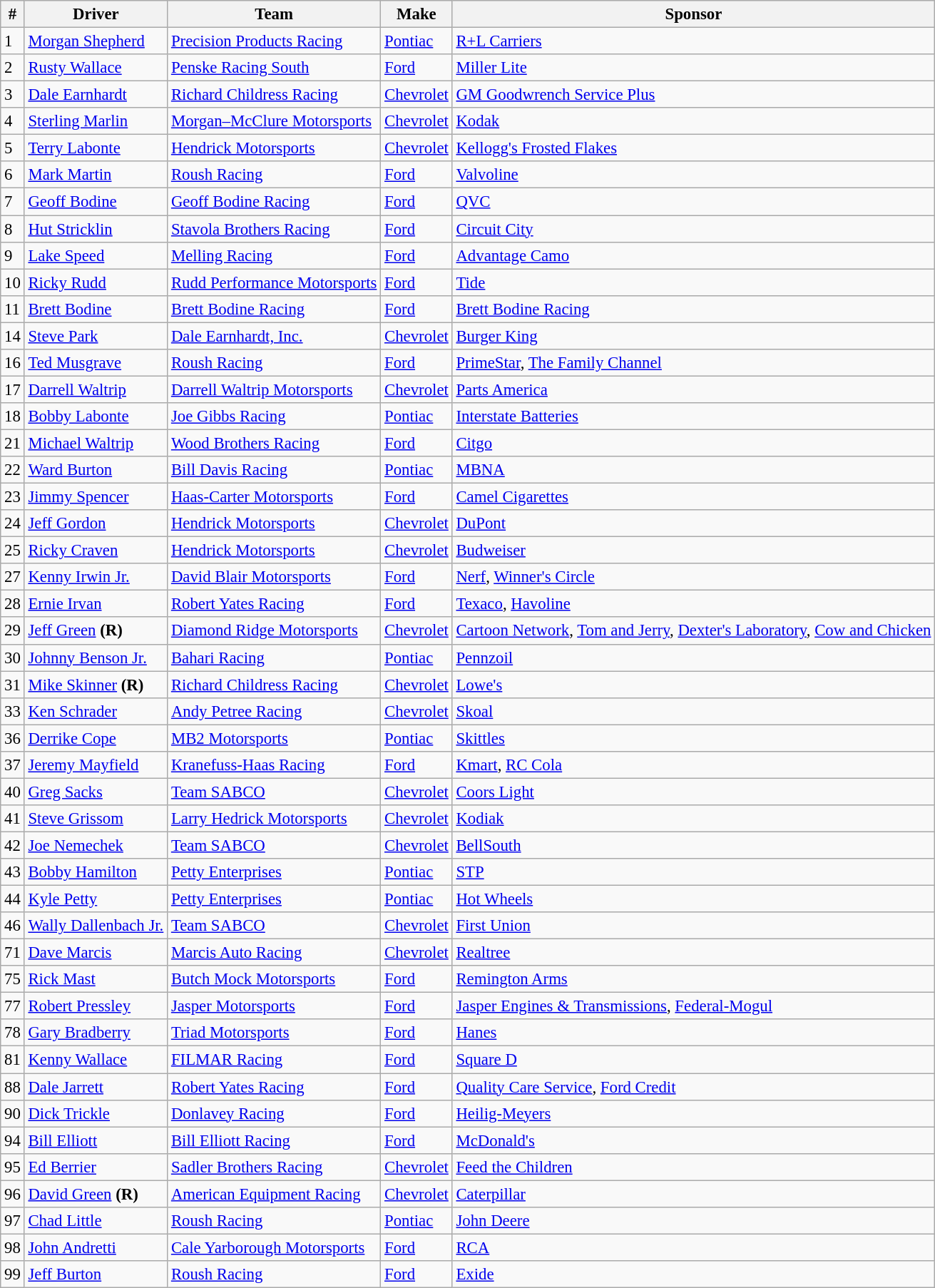<table class="wikitable" style="font-size:95%">
<tr>
<th>#</th>
<th>Driver</th>
<th>Team</th>
<th>Make</th>
<th>Sponsor</th>
</tr>
<tr>
<td>1</td>
<td><a href='#'>Morgan Shepherd</a></td>
<td><a href='#'>Precision Products Racing</a></td>
<td><a href='#'>Pontiac</a></td>
<td><a href='#'>R+L Carriers</a></td>
</tr>
<tr>
<td>2</td>
<td><a href='#'>Rusty Wallace</a></td>
<td><a href='#'>Penske Racing South</a></td>
<td><a href='#'>Ford</a></td>
<td><a href='#'>Miller Lite</a></td>
</tr>
<tr>
<td>3</td>
<td><a href='#'>Dale Earnhardt</a></td>
<td><a href='#'>Richard Childress Racing</a></td>
<td><a href='#'>Chevrolet</a></td>
<td><a href='#'>GM Goodwrench Service Plus</a></td>
</tr>
<tr>
<td>4</td>
<td><a href='#'>Sterling Marlin</a></td>
<td><a href='#'>Morgan–McClure Motorsports</a></td>
<td><a href='#'>Chevrolet</a></td>
<td><a href='#'>Kodak</a></td>
</tr>
<tr>
<td>5</td>
<td><a href='#'>Terry Labonte</a></td>
<td><a href='#'>Hendrick Motorsports</a></td>
<td><a href='#'>Chevrolet</a></td>
<td><a href='#'>Kellogg's Frosted Flakes</a></td>
</tr>
<tr>
<td>6</td>
<td><a href='#'>Mark Martin</a></td>
<td><a href='#'>Roush Racing</a></td>
<td><a href='#'>Ford</a></td>
<td><a href='#'>Valvoline</a></td>
</tr>
<tr>
<td>7</td>
<td><a href='#'>Geoff Bodine</a></td>
<td><a href='#'>Geoff Bodine Racing</a></td>
<td><a href='#'>Ford</a></td>
<td><a href='#'>QVC</a></td>
</tr>
<tr>
<td>8</td>
<td><a href='#'>Hut Stricklin</a></td>
<td><a href='#'>Stavola Brothers Racing</a></td>
<td><a href='#'>Ford</a></td>
<td><a href='#'>Circuit City</a></td>
</tr>
<tr>
<td>9</td>
<td><a href='#'>Lake Speed</a></td>
<td><a href='#'>Melling Racing</a></td>
<td><a href='#'>Ford</a></td>
<td><a href='#'>Advantage Camo</a></td>
</tr>
<tr>
<td>10</td>
<td><a href='#'>Ricky Rudd</a></td>
<td><a href='#'>Rudd Performance Motorsports</a></td>
<td><a href='#'>Ford</a></td>
<td><a href='#'>Tide</a></td>
</tr>
<tr>
<td>11</td>
<td><a href='#'>Brett Bodine</a></td>
<td><a href='#'>Brett Bodine Racing</a></td>
<td><a href='#'>Ford</a></td>
<td><a href='#'>Brett Bodine Racing</a></td>
</tr>
<tr>
<td>14</td>
<td><a href='#'>Steve Park</a></td>
<td><a href='#'>Dale Earnhardt, Inc.</a></td>
<td><a href='#'>Chevrolet</a></td>
<td><a href='#'>Burger King</a></td>
</tr>
<tr>
<td>16</td>
<td><a href='#'>Ted Musgrave</a></td>
<td><a href='#'>Roush Racing</a></td>
<td><a href='#'>Ford</a></td>
<td><a href='#'>PrimeStar</a>, <a href='#'>The Family Channel</a></td>
</tr>
<tr>
<td>17</td>
<td><a href='#'>Darrell Waltrip</a></td>
<td><a href='#'>Darrell Waltrip Motorsports</a></td>
<td><a href='#'>Chevrolet</a></td>
<td><a href='#'>Parts America</a></td>
</tr>
<tr>
<td>18</td>
<td><a href='#'>Bobby Labonte</a></td>
<td><a href='#'>Joe Gibbs Racing</a></td>
<td><a href='#'>Pontiac</a></td>
<td><a href='#'>Interstate Batteries</a></td>
</tr>
<tr>
<td>21</td>
<td><a href='#'>Michael Waltrip</a></td>
<td><a href='#'>Wood Brothers Racing</a></td>
<td><a href='#'>Ford</a></td>
<td><a href='#'>Citgo</a></td>
</tr>
<tr>
<td>22</td>
<td><a href='#'>Ward Burton</a></td>
<td><a href='#'>Bill Davis Racing</a></td>
<td><a href='#'>Pontiac</a></td>
<td><a href='#'>MBNA</a></td>
</tr>
<tr>
<td>23</td>
<td><a href='#'>Jimmy Spencer</a></td>
<td><a href='#'>Haas-Carter Motorsports</a></td>
<td><a href='#'>Ford</a></td>
<td><a href='#'>Camel Cigarettes</a></td>
</tr>
<tr>
<td>24</td>
<td><a href='#'>Jeff Gordon</a></td>
<td><a href='#'>Hendrick Motorsports</a></td>
<td><a href='#'>Chevrolet</a></td>
<td><a href='#'>DuPont</a></td>
</tr>
<tr>
<td>25</td>
<td><a href='#'>Ricky Craven</a></td>
<td><a href='#'>Hendrick Motorsports</a></td>
<td><a href='#'>Chevrolet</a></td>
<td><a href='#'>Budweiser</a></td>
</tr>
<tr>
<td>27</td>
<td><a href='#'>Kenny Irwin Jr.</a></td>
<td><a href='#'>David Blair Motorsports</a></td>
<td><a href='#'>Ford</a></td>
<td><a href='#'>Nerf</a>, <a href='#'>Winner's Circle</a></td>
</tr>
<tr>
<td>28</td>
<td><a href='#'>Ernie Irvan</a></td>
<td><a href='#'>Robert Yates Racing</a></td>
<td><a href='#'>Ford</a></td>
<td><a href='#'>Texaco</a>, <a href='#'>Havoline</a></td>
</tr>
<tr>
<td>29</td>
<td><a href='#'>Jeff Green</a> <strong>(R)</strong></td>
<td><a href='#'>Diamond Ridge Motorsports</a></td>
<td><a href='#'>Chevrolet</a></td>
<td><a href='#'>Cartoon Network</a>, <a href='#'>Tom and Jerry</a>, <a href='#'>Dexter's Laboratory</a>, <a href='#'>Cow and Chicken</a></td>
</tr>
<tr>
<td>30</td>
<td><a href='#'>Johnny Benson Jr.</a></td>
<td><a href='#'>Bahari Racing</a></td>
<td><a href='#'>Pontiac</a></td>
<td><a href='#'>Pennzoil</a></td>
</tr>
<tr>
<td>31</td>
<td><a href='#'>Mike Skinner</a> <strong>(R)</strong></td>
<td><a href='#'>Richard Childress Racing</a></td>
<td><a href='#'>Chevrolet</a></td>
<td><a href='#'>Lowe's</a></td>
</tr>
<tr>
<td>33</td>
<td><a href='#'>Ken Schrader</a></td>
<td><a href='#'>Andy Petree Racing</a></td>
<td><a href='#'>Chevrolet</a></td>
<td><a href='#'>Skoal</a></td>
</tr>
<tr>
<td>36</td>
<td><a href='#'>Derrike Cope</a></td>
<td><a href='#'>MB2 Motorsports</a></td>
<td><a href='#'>Pontiac</a></td>
<td><a href='#'>Skittles</a></td>
</tr>
<tr>
<td>37</td>
<td><a href='#'>Jeremy Mayfield</a></td>
<td><a href='#'>Kranefuss-Haas Racing</a></td>
<td><a href='#'>Ford</a></td>
<td><a href='#'>Kmart</a>, <a href='#'>RC Cola</a></td>
</tr>
<tr>
<td>40</td>
<td><a href='#'>Greg Sacks</a></td>
<td><a href='#'>Team SABCO</a></td>
<td><a href='#'>Chevrolet</a></td>
<td><a href='#'>Coors Light</a></td>
</tr>
<tr>
<td>41</td>
<td><a href='#'>Steve Grissom</a></td>
<td><a href='#'>Larry Hedrick Motorsports</a></td>
<td><a href='#'>Chevrolet</a></td>
<td><a href='#'>Kodiak</a></td>
</tr>
<tr>
<td>42</td>
<td><a href='#'>Joe Nemechek</a></td>
<td><a href='#'>Team SABCO</a></td>
<td><a href='#'>Chevrolet</a></td>
<td><a href='#'>BellSouth</a></td>
</tr>
<tr>
<td>43</td>
<td><a href='#'>Bobby Hamilton</a></td>
<td><a href='#'>Petty Enterprises</a></td>
<td><a href='#'>Pontiac</a></td>
<td><a href='#'>STP</a></td>
</tr>
<tr>
<td>44</td>
<td><a href='#'>Kyle Petty</a></td>
<td><a href='#'>Petty Enterprises</a></td>
<td><a href='#'>Pontiac</a></td>
<td><a href='#'>Hot Wheels</a></td>
</tr>
<tr>
<td>46</td>
<td><a href='#'>Wally Dallenbach Jr.</a></td>
<td><a href='#'>Team SABCO</a></td>
<td><a href='#'>Chevrolet</a></td>
<td><a href='#'>First Union</a></td>
</tr>
<tr>
<td>71</td>
<td><a href='#'>Dave Marcis</a></td>
<td><a href='#'>Marcis Auto Racing</a></td>
<td><a href='#'>Chevrolet</a></td>
<td><a href='#'>Realtree</a></td>
</tr>
<tr>
<td>75</td>
<td><a href='#'>Rick Mast</a></td>
<td><a href='#'>Butch Mock Motorsports</a></td>
<td><a href='#'>Ford</a></td>
<td><a href='#'>Remington Arms</a></td>
</tr>
<tr>
<td>77</td>
<td><a href='#'>Robert Pressley</a></td>
<td><a href='#'>Jasper Motorsports</a></td>
<td><a href='#'>Ford</a></td>
<td><a href='#'>Jasper Engines & Transmissions</a>, <a href='#'>Federal-Mogul</a></td>
</tr>
<tr>
<td>78</td>
<td><a href='#'>Gary Bradberry</a></td>
<td><a href='#'>Triad Motorsports</a></td>
<td><a href='#'>Ford</a></td>
<td><a href='#'>Hanes</a></td>
</tr>
<tr>
<td>81</td>
<td><a href='#'>Kenny Wallace</a></td>
<td><a href='#'>FILMAR Racing</a></td>
<td><a href='#'>Ford</a></td>
<td><a href='#'>Square D</a></td>
</tr>
<tr>
<td>88</td>
<td><a href='#'>Dale Jarrett</a></td>
<td><a href='#'>Robert Yates Racing</a></td>
<td><a href='#'>Ford</a></td>
<td><a href='#'>Quality Care Service</a>, <a href='#'>Ford Credit</a></td>
</tr>
<tr>
<td>90</td>
<td><a href='#'>Dick Trickle</a></td>
<td><a href='#'>Donlavey Racing</a></td>
<td><a href='#'>Ford</a></td>
<td><a href='#'>Heilig-Meyers</a></td>
</tr>
<tr>
<td>94</td>
<td><a href='#'>Bill Elliott</a></td>
<td><a href='#'>Bill Elliott Racing</a></td>
<td><a href='#'>Ford</a></td>
<td><a href='#'>McDonald's</a></td>
</tr>
<tr>
<td>95</td>
<td><a href='#'>Ed Berrier</a></td>
<td><a href='#'>Sadler Brothers Racing</a></td>
<td><a href='#'>Chevrolet</a></td>
<td><a href='#'>Feed the Children</a></td>
</tr>
<tr>
<td>96</td>
<td><a href='#'>David Green</a> <strong>(R)</strong></td>
<td><a href='#'>American Equipment Racing</a></td>
<td><a href='#'>Chevrolet</a></td>
<td><a href='#'>Caterpillar</a></td>
</tr>
<tr>
<td>97</td>
<td><a href='#'>Chad Little</a></td>
<td><a href='#'>Roush Racing</a></td>
<td><a href='#'>Pontiac</a></td>
<td><a href='#'>John Deere</a></td>
</tr>
<tr>
<td>98</td>
<td><a href='#'>John Andretti</a></td>
<td><a href='#'>Cale Yarborough Motorsports</a></td>
<td><a href='#'>Ford</a></td>
<td><a href='#'>RCA</a></td>
</tr>
<tr>
<td>99</td>
<td><a href='#'>Jeff Burton</a></td>
<td><a href='#'>Roush Racing</a></td>
<td><a href='#'>Ford</a></td>
<td><a href='#'>Exide</a></td>
</tr>
</table>
